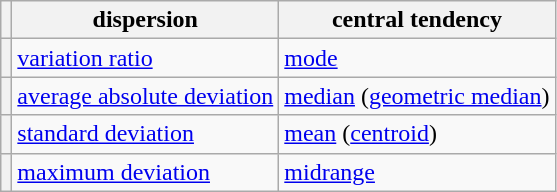<table class="wikitable">
<tr>
<th></th>
<th>dispersion</th>
<th>central tendency</th>
</tr>
<tr>
<th></th>
<td><a href='#'>variation ratio</a></td>
<td><a href='#'>mode</a></td>
</tr>
<tr>
<th></th>
<td><a href='#'>average absolute deviation</a></td>
<td><a href='#'>median</a> (<a href='#'>geometric median</a>)</td>
</tr>
<tr>
<th></th>
<td><a href='#'>standard deviation</a></td>
<td><a href='#'>mean</a> (<a href='#'>centroid</a>)</td>
</tr>
<tr>
<th></th>
<td><a href='#'>maximum deviation</a></td>
<td><a href='#'>midrange</a></td>
</tr>
</table>
